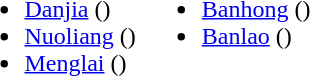<table>
<tr>
<td valign="top"><br><ul><li><a href='#'>Danjia</a> ()</li><li><a href='#'>Nuoliang</a> ()</li><li><a href='#'>Menglai</a> ()</li></ul></td>
<td valign="top"><br><ul><li><a href='#'>Banhong</a> ()</li><li><a href='#'>Banlao</a> ()</li></ul></td>
</tr>
</table>
